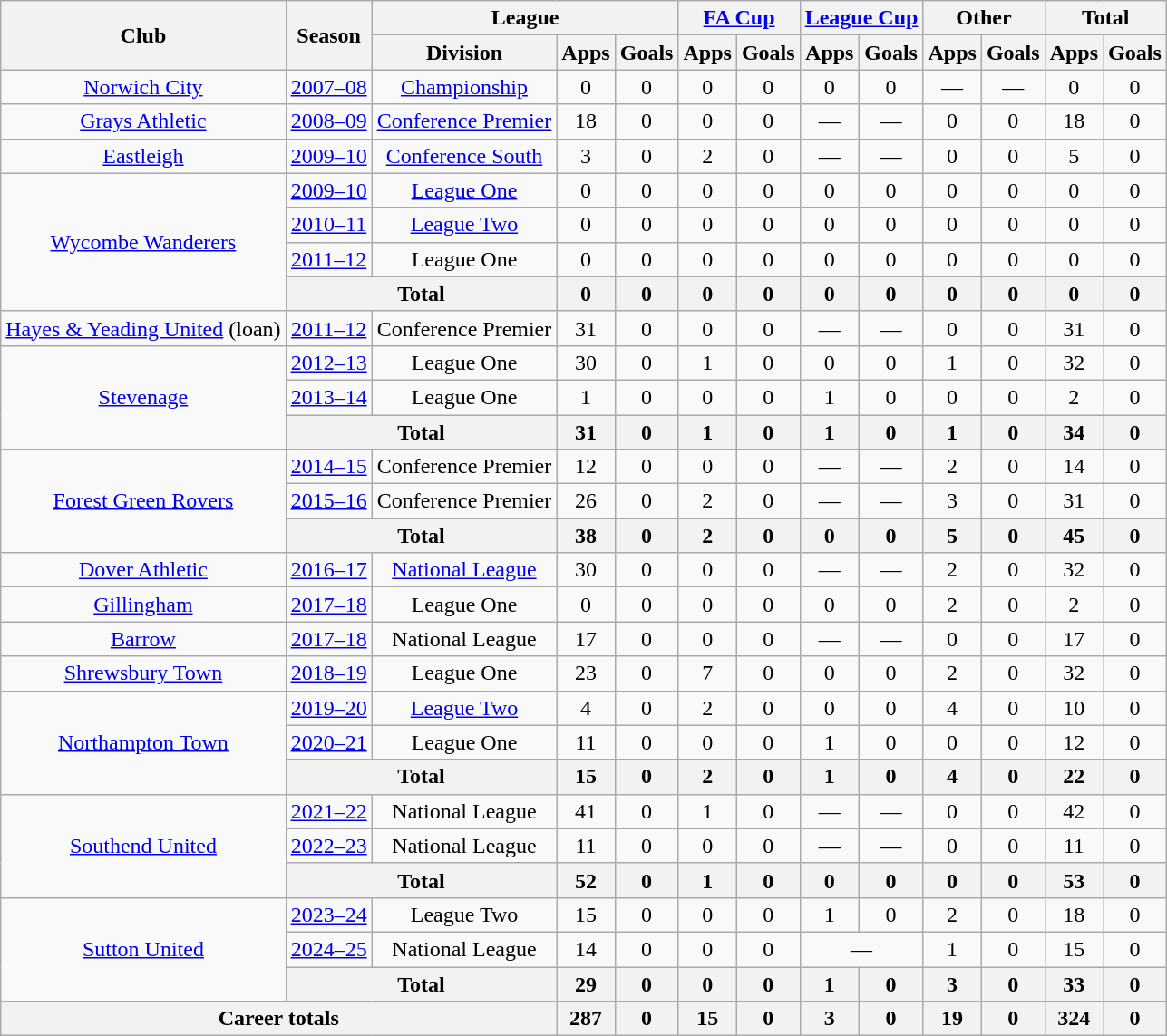<table class="wikitable" style="text-align:center">
<tr>
<th rowspan="2">Club</th>
<th rowspan="2">Season</th>
<th colspan="3">League</th>
<th colspan="2"><a href='#'>FA Cup</a></th>
<th colspan="2"><a href='#'>League Cup</a></th>
<th colspan="2">Other</th>
<th colspan="2">Total</th>
</tr>
<tr>
<th>Division</th>
<th>Apps</th>
<th>Goals</th>
<th>Apps</th>
<th>Goals</th>
<th>Apps</th>
<th>Goals</th>
<th>Apps</th>
<th>Goals</th>
<th>Apps</th>
<th>Goals</th>
</tr>
<tr>
<td><a href='#'>Norwich City</a></td>
<td><a href='#'>2007–08</a></td>
<td><a href='#'>Championship</a></td>
<td>0</td>
<td>0</td>
<td>0</td>
<td>0</td>
<td>0</td>
<td>0</td>
<td>—</td>
<td>—</td>
<td>0</td>
<td>0</td>
</tr>
<tr>
<td><a href='#'>Grays Athletic</a></td>
<td><a href='#'>2008–09</a></td>
<td><a href='#'>Conference Premier</a></td>
<td>18</td>
<td>0</td>
<td>0</td>
<td>0</td>
<td>—</td>
<td>—</td>
<td>0</td>
<td>0</td>
<td>18</td>
<td>0</td>
</tr>
<tr>
<td><a href='#'>Eastleigh</a></td>
<td><a href='#'>2009–10</a></td>
<td><a href='#'>Conference South</a></td>
<td>3</td>
<td>0</td>
<td>2</td>
<td>0</td>
<td>—</td>
<td>—</td>
<td>0</td>
<td>0</td>
<td>5</td>
<td>0</td>
</tr>
<tr>
<td rowspan="4"><a href='#'>Wycombe Wanderers</a></td>
<td><a href='#'>2009–10</a></td>
<td><a href='#'>League One</a></td>
<td>0</td>
<td>0</td>
<td>0</td>
<td>0</td>
<td>0</td>
<td>0</td>
<td>0</td>
<td>0</td>
<td>0</td>
<td>0</td>
</tr>
<tr>
<td><a href='#'>2010–11</a></td>
<td><a href='#'>League Two</a></td>
<td>0</td>
<td>0</td>
<td>0</td>
<td>0</td>
<td>0</td>
<td>0</td>
<td>0</td>
<td>0</td>
<td>0</td>
<td>0</td>
</tr>
<tr>
<td><a href='#'>2011–12</a></td>
<td>League One</td>
<td>0</td>
<td>0</td>
<td>0</td>
<td>0</td>
<td>0</td>
<td>0</td>
<td>0</td>
<td>0</td>
<td>0</td>
<td>0</td>
</tr>
<tr>
<th colspan="2">Total</th>
<th>0</th>
<th>0</th>
<th>0</th>
<th>0</th>
<th>0</th>
<th>0</th>
<th>0</th>
<th>0</th>
<th>0</th>
<th>0</th>
</tr>
<tr>
<td><a href='#'>Hayes & Yeading United</a> (loan)</td>
<td><a href='#'>2011–12</a></td>
<td>Conference Premier</td>
<td>31</td>
<td>0</td>
<td>0</td>
<td>0</td>
<td>—</td>
<td>—</td>
<td>0</td>
<td>0</td>
<td>31</td>
<td>0</td>
</tr>
<tr>
<td rowspan="3"><a href='#'>Stevenage</a></td>
<td><a href='#'>2012–13</a></td>
<td rowspan="1">League One</td>
<td>30</td>
<td>0</td>
<td>1</td>
<td>0</td>
<td>0</td>
<td>0</td>
<td>1</td>
<td>0</td>
<td>32</td>
<td>0</td>
</tr>
<tr>
<td><a href='#'>2013–14</a></td>
<td rowspan="1">League One</td>
<td>1</td>
<td>0</td>
<td>0</td>
<td>0</td>
<td>1</td>
<td>0</td>
<td>0</td>
<td>0</td>
<td>2</td>
<td>0</td>
</tr>
<tr>
<th colspan="2">Total</th>
<th>31</th>
<th>0</th>
<th>1</th>
<th>0</th>
<th>1</th>
<th>0</th>
<th>1</th>
<th>0</th>
<th>34</th>
<th>0</th>
</tr>
<tr>
<td rowspan="3"><a href='#'>Forest Green Rovers</a></td>
<td><a href='#'>2014–15</a></td>
<td rowspan="1">Conference Premier</td>
<td>12</td>
<td>0</td>
<td>0</td>
<td>0</td>
<td>—</td>
<td>—</td>
<td>2</td>
<td>0</td>
<td>14</td>
<td>0</td>
</tr>
<tr>
<td><a href='#'>2015–16</a></td>
<td rowspan="1">Conference Premier</td>
<td>26</td>
<td>0</td>
<td>2</td>
<td>0</td>
<td>—</td>
<td>—</td>
<td>3</td>
<td>0</td>
<td>31</td>
<td>0</td>
</tr>
<tr>
<th colspan="2">Total</th>
<th>38</th>
<th>0</th>
<th>2</th>
<th>0</th>
<th>0</th>
<th>0</th>
<th>5</th>
<th>0</th>
<th>45</th>
<th>0</th>
</tr>
<tr>
<td><a href='#'>Dover Athletic</a></td>
<td><a href='#'>2016–17</a></td>
<td><a href='#'>National League</a></td>
<td>30</td>
<td>0</td>
<td>0</td>
<td>0</td>
<td>—</td>
<td>—</td>
<td>2</td>
<td>0</td>
<td>32</td>
<td>0</td>
</tr>
<tr>
<td><a href='#'>Gillingham</a></td>
<td><a href='#'>2017–18</a></td>
<td>League One</td>
<td>0</td>
<td>0</td>
<td>0</td>
<td>0</td>
<td>0</td>
<td>0</td>
<td>2</td>
<td>0</td>
<td>2</td>
<td>0</td>
</tr>
<tr>
<td><a href='#'>Barrow</a></td>
<td><a href='#'>2017–18</a></td>
<td>National League</td>
<td>17</td>
<td>0</td>
<td>0</td>
<td>0</td>
<td>—</td>
<td>—</td>
<td>0</td>
<td>0</td>
<td>17</td>
<td>0</td>
</tr>
<tr>
<td><a href='#'>Shrewsbury Town</a></td>
<td><a href='#'>2018–19</a></td>
<td>League One</td>
<td>23</td>
<td>0</td>
<td>7</td>
<td>0</td>
<td>0</td>
<td>0</td>
<td>2</td>
<td>0</td>
<td>32</td>
<td>0</td>
</tr>
<tr>
<td rowspan="3"><a href='#'>Northampton Town</a></td>
<td><a href='#'>2019–20</a></td>
<td><a href='#'>League Two</a></td>
<td>4</td>
<td>0</td>
<td>2</td>
<td>0</td>
<td>0</td>
<td>0</td>
<td>4</td>
<td>0</td>
<td>10</td>
<td>0</td>
</tr>
<tr>
<td><a href='#'>2020–21</a></td>
<td>League One</td>
<td>11</td>
<td>0</td>
<td>0</td>
<td>0</td>
<td>1</td>
<td>0</td>
<td>0</td>
<td>0</td>
<td>12</td>
<td>0</td>
</tr>
<tr>
<th colspan="2">Total</th>
<th>15</th>
<th>0</th>
<th>2</th>
<th>0</th>
<th>1</th>
<th>0</th>
<th>4</th>
<th>0</th>
<th>22</th>
<th>0</th>
</tr>
<tr>
<td rowspan="3"><a href='#'>Southend United</a></td>
<td><a href='#'>2021–22</a></td>
<td>National League</td>
<td>41</td>
<td>0</td>
<td>1</td>
<td>0</td>
<td>—</td>
<td>—</td>
<td>0</td>
<td>0</td>
<td>42</td>
<td>0</td>
</tr>
<tr>
<td><a href='#'>2022–23</a></td>
<td>National League</td>
<td>11</td>
<td>0</td>
<td>0</td>
<td>0</td>
<td>—</td>
<td>—</td>
<td>0</td>
<td>0</td>
<td>11</td>
<td>0</td>
</tr>
<tr>
<th colspan="2">Total</th>
<th>52</th>
<th>0</th>
<th>1</th>
<th>0</th>
<th>0</th>
<th>0</th>
<th>0</th>
<th>0</th>
<th>53</th>
<th>0</th>
</tr>
<tr>
<td rowspan="3"><a href='#'>Sutton United</a></td>
<td><a href='#'>2023–24</a></td>
<td>League Two</td>
<td>15</td>
<td>0</td>
<td>0</td>
<td>0</td>
<td>1</td>
<td>0</td>
<td>2</td>
<td>0</td>
<td>18</td>
<td>0</td>
</tr>
<tr>
<td><a href='#'>2024–25</a></td>
<td>National League</td>
<td>14</td>
<td>0</td>
<td>0</td>
<td>0</td>
<td colspan="2">—</td>
<td>1</td>
<td>0</td>
<td>15</td>
<td>0</td>
</tr>
<tr>
<th colspan="2">Total</th>
<th>29</th>
<th>0</th>
<th>0</th>
<th>0</th>
<th>1</th>
<th>0</th>
<th>3</th>
<th>0</th>
<th>33</th>
<th>0</th>
</tr>
<tr>
<th colspan="3">Career totals</th>
<th>287</th>
<th>0</th>
<th>15</th>
<th>0</th>
<th>3</th>
<th>0</th>
<th>19</th>
<th>0</th>
<th>324</th>
<th>0</th>
</tr>
</table>
